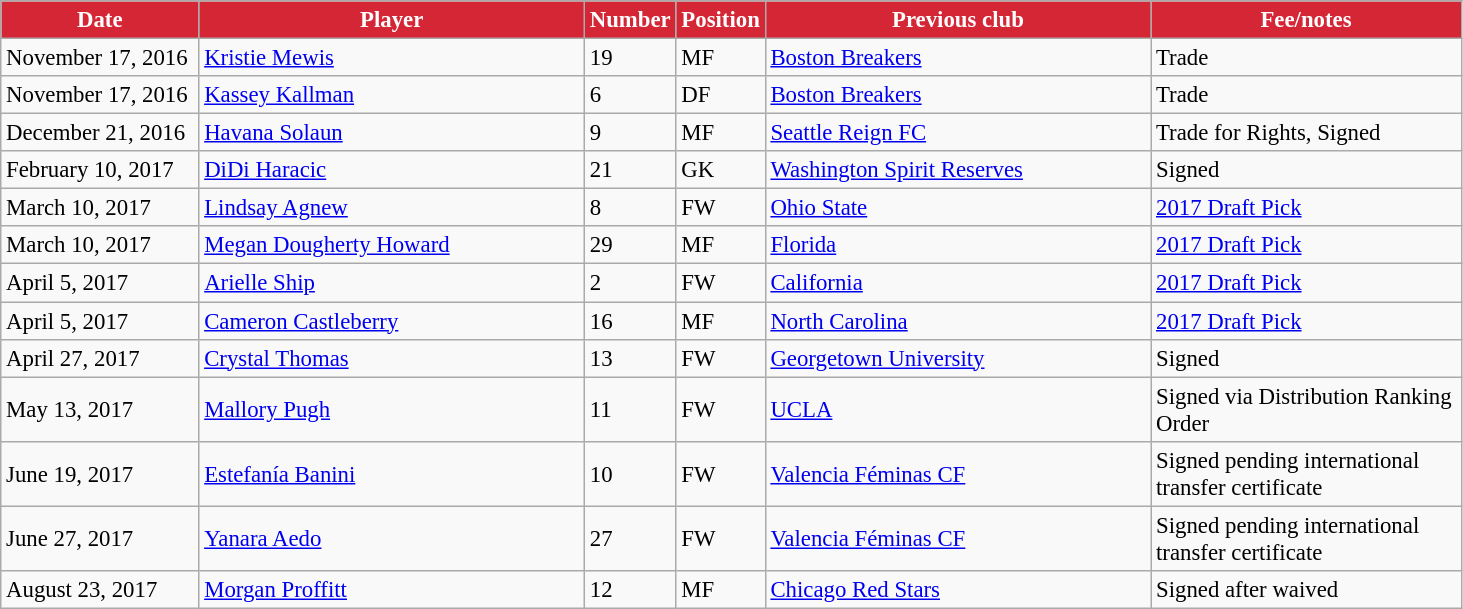<table class="wikitable" style="text-align:left; font-size:95%;">
<tr>
<th style="color:white; background:#D52635; width:125px;">Date</th>
<th style="color:white; background:#D52635; width:250px;">Player</th>
<th style="color:white; background:#D52635; width:50px;">Number</th>
<th style="color:white; background:#D52635; width:50px;">Position</th>
<th style="color:white; background:#D52635; width:250px;">Previous club</th>
<th style="color:white; background:#D52635; width:200px;">Fee/notes</th>
</tr>
<tr>
<td>November 17, 2016</td>
<td> <a href='#'>Kristie Mewis</a></td>
<td>19</td>
<td>MF</td>
<td> <a href='#'>Boston Breakers</a></td>
<td>Trade</td>
</tr>
<tr>
<td>November 17, 2016</td>
<td> <a href='#'>Kassey Kallman</a></td>
<td>6</td>
<td>DF</td>
<td> <a href='#'>Boston Breakers</a></td>
<td>Trade</td>
</tr>
<tr>
<td>December 21, 2016</td>
<td> <a href='#'>Havana Solaun</a></td>
<td>9</td>
<td>MF</td>
<td> <a href='#'>Seattle Reign FC</a></td>
<td>Trade for Rights, Signed</td>
</tr>
<tr>
<td>February 10, 2017</td>
<td> <a href='#'>DiDi Haracic</a></td>
<td>21</td>
<td>GK</td>
<td> <a href='#'>Washington Spirit Reserves</a></td>
<td>Signed</td>
</tr>
<tr>
<td>March 10, 2017</td>
<td> <a href='#'>Lindsay Agnew</a></td>
<td>8</td>
<td>FW</td>
<td> <a href='#'>Ohio State</a></td>
<td><a href='#'>2017 Draft Pick</a></td>
</tr>
<tr>
<td>March 10, 2017</td>
<td> <a href='#'>Megan Dougherty Howard</a></td>
<td>29</td>
<td>MF</td>
<td> <a href='#'>Florida</a></td>
<td><a href='#'>2017 Draft Pick</a></td>
</tr>
<tr>
<td>April 5, 2017</td>
<td> <a href='#'>Arielle Ship</a></td>
<td>2</td>
<td>FW</td>
<td> <a href='#'>California</a></td>
<td><a href='#'>2017 Draft Pick</a></td>
</tr>
<tr>
<td>April 5, 2017</td>
<td> <a href='#'>Cameron Castleberry</a></td>
<td>16</td>
<td>MF</td>
<td> <a href='#'>North Carolina</a></td>
<td><a href='#'>2017 Draft Pick</a></td>
</tr>
<tr>
<td>April 27, 2017</td>
<td> <a href='#'>Crystal Thomas</a></td>
<td>13</td>
<td>FW</td>
<td> <a href='#'>Georgetown University</a></td>
<td>Signed</td>
</tr>
<tr>
<td>May 13, 2017</td>
<td> <a href='#'>Mallory Pugh</a></td>
<td>11</td>
<td>FW</td>
<td> <a href='#'>UCLA</a></td>
<td>Signed via Distribution Ranking Order</td>
</tr>
<tr>
<td>June 19, 2017</td>
<td> <a href='#'>Estefanía Banini</a></td>
<td>10</td>
<td>FW</td>
<td> <a href='#'>Valencia Féminas CF</a></td>
<td>Signed pending international transfer certificate</td>
</tr>
<tr>
<td>June 27, 2017</td>
<td> <a href='#'>Yanara Aedo</a></td>
<td>27</td>
<td>FW</td>
<td> <a href='#'>Valencia Féminas CF</a></td>
<td>Signed pending international transfer certificate</td>
</tr>
<tr>
<td>August 23, 2017</td>
<td> <a href='#'>Morgan Proffitt</a></td>
<td>12</td>
<td>MF</td>
<td> <a href='#'>Chicago Red Stars</a></td>
<td>Signed after waived</td>
</tr>
</table>
